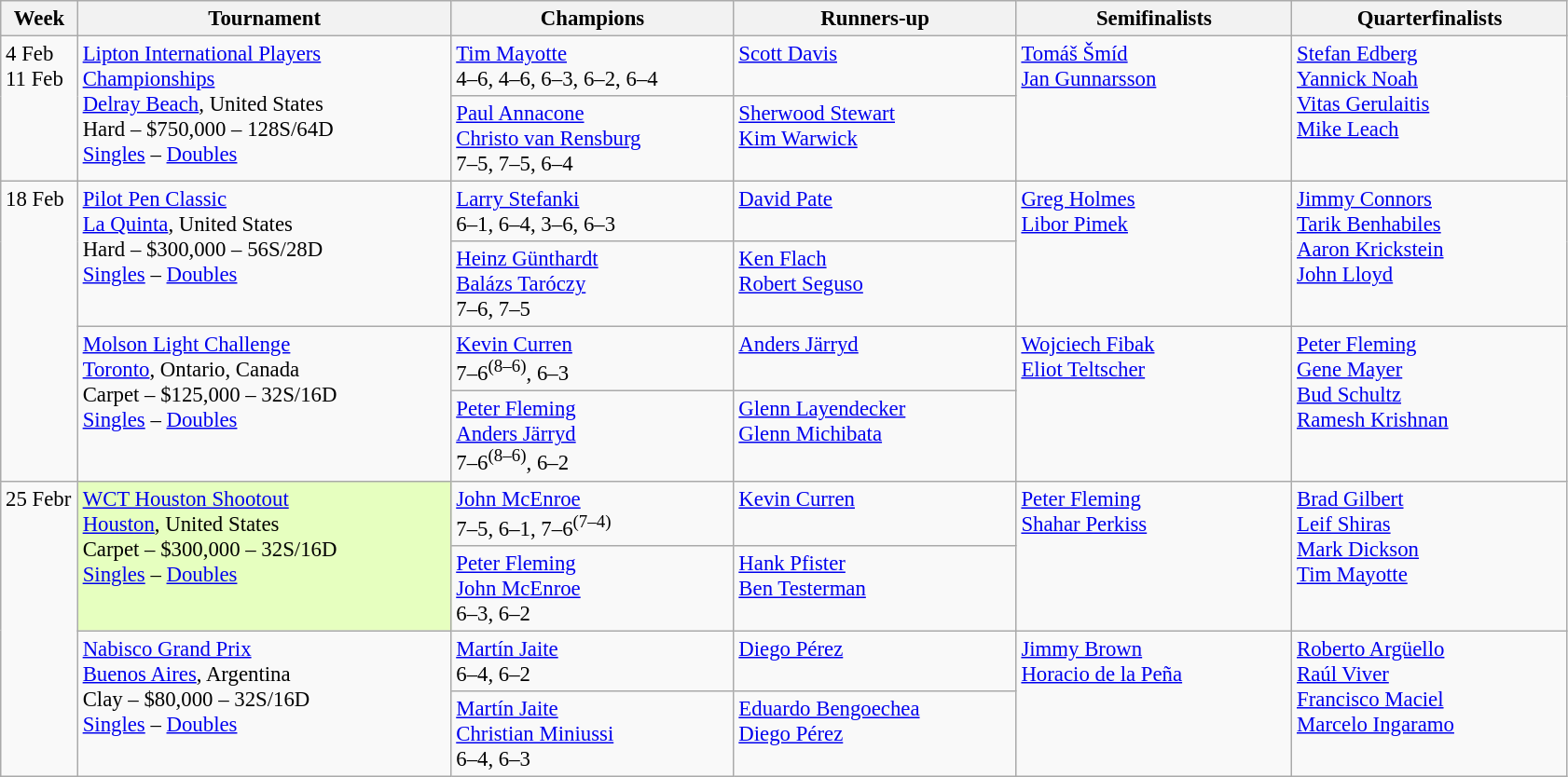<table class=wikitable style=font-size:95%>
<tr>
<th style="width:48px;">Week</th>
<th style="width:260px;">Tournament</th>
<th style="width:195px;">Champions</th>
<th style="width:195px;">Runners-up</th>
<th style="width:190px;">Semifinalists</th>
<th style="width:190px;">Quarterfinalists</th>
</tr>
<tr valign=top>
<td rowspan=2>4 Feb<br>11 Feb</td>
<td rowspan="2"><a href='#'>Lipton International Players Championships</a><br> <a href='#'>Delray Beach</a>, United States<br>Hard – $750,000 – 128S/64D<br><a href='#'>Singles</a> – <a href='#'>Doubles</a></td>
<td> <a href='#'>Tim Mayotte</a><br>4–6, 4–6, 6–3, 6–2, 6–4</td>
<td> <a href='#'>Scott Davis</a></td>
<td rowspan=2> <a href='#'>Tomáš Šmíd</a><br> <a href='#'>Jan Gunnarsson</a></td>
<td rowspan=2> <a href='#'>Stefan Edberg</a><br> <a href='#'>Yannick Noah</a><br> <a href='#'>Vitas Gerulaitis</a><br> <a href='#'>Mike Leach</a></td>
</tr>
<tr valign=top>
<td> <a href='#'>Paul Annacone</a><br> <a href='#'>Christo van Rensburg</a><br>7–5, 7–5, 6–4</td>
<td> <a href='#'>Sherwood Stewart</a><br> <a href='#'>Kim Warwick</a></td>
</tr>
<tr valign=top>
<td rowspan=4>18 Feb</td>
<td rowspan="2"><a href='#'>Pilot Pen Classic</a><br> <a href='#'>La Quinta</a>, United States<br>Hard – $300,000 – 56S/28D<br><a href='#'>Singles</a> – <a href='#'>Doubles</a></td>
<td> <a href='#'>Larry Stefanki</a><br>6–1, 6–4, 3–6, 6–3</td>
<td> <a href='#'>David Pate</a></td>
<td rowspan=2> <a href='#'>Greg Holmes</a><br> <a href='#'>Libor Pimek</a></td>
<td rowspan=2> <a href='#'>Jimmy Connors</a><br> <a href='#'>Tarik Benhabiles</a><br> <a href='#'>Aaron Krickstein</a><br> <a href='#'>John Lloyd</a></td>
</tr>
<tr valign=top>
<td> <a href='#'>Heinz Günthardt</a><br> <a href='#'>Balázs Taróczy</a><br>7–6, 7–5</td>
<td> <a href='#'>Ken Flach</a><br> <a href='#'>Robert Seguso</a></td>
</tr>
<tr valign=top>
<td rowspan="2"><a href='#'>Molson Light Challenge</a><br> <a href='#'>Toronto</a>, Ontario, Canada<br>Carpet – $125,000 – 32S/16D<br><a href='#'>Singles</a> – <a href='#'>Doubles</a></td>
<td> <a href='#'>Kevin Curren</a><br>7–6<sup>(8–6)</sup>, 6–3</td>
<td> <a href='#'>Anders Järryd</a></td>
<td rowspan=2> <a href='#'>Wojciech Fibak</a><br> <a href='#'>Eliot Teltscher</a></td>
<td rowspan=2> <a href='#'>Peter Fleming</a><br> <a href='#'>Gene Mayer</a><br> <a href='#'>Bud Schultz</a><br> <a href='#'>Ramesh Krishnan</a></td>
</tr>
<tr valign=top>
<td> <a href='#'>Peter Fleming</a><br> <a href='#'>Anders Järryd</a><br>7–6<sup>(8–6)</sup>, 6–2</td>
<td> <a href='#'>Glenn Layendecker</a><br> <a href='#'>Glenn Michibata</a></td>
</tr>
<tr valign=top>
<td rowspan=4>25 Febr</td>
<td style="background:#E6FFBF;" rowspan="2"><a href='#'>WCT Houston Shootout</a><br> <a href='#'>Houston</a>, United States<br>Carpet – $300,000 – 32S/16D <br> <a href='#'>Singles</a> – <a href='#'>Doubles</a></td>
<td> <a href='#'>John McEnroe</a><br>7–5, 6–1, 7–6<sup>(7–4)</sup></td>
<td> <a href='#'>Kevin Curren</a></td>
<td rowspan=2> <a href='#'>Peter Fleming</a><br> <a href='#'>Shahar Perkiss</a></td>
<td rowspan=2> <a href='#'>Brad Gilbert</a> <br>  <a href='#'>Leif Shiras</a> <br>  <a href='#'>Mark Dickson</a> <br>  <a href='#'>Tim Mayotte</a></td>
</tr>
<tr valign=top>
<td> <a href='#'>Peter Fleming</a><br> <a href='#'>John McEnroe</a><br>6–3, 6–2</td>
<td> <a href='#'>Hank Pfister</a><br> <a href='#'>Ben Testerman</a></td>
</tr>
<tr valign=top>
<td rowspan="2"><a href='#'>Nabisco Grand Prix</a><br> <a href='#'>Buenos Aires</a>, Argentina<br>Clay – $80,000 – 32S/16D<br><a href='#'>Singles</a> – <a href='#'>Doubles</a></td>
<td> <a href='#'>Martín Jaite</a><br>6–4, 6–2</td>
<td> <a href='#'>Diego Pérez</a></td>
<td rowspan=2> <a href='#'>Jimmy Brown</a> <br>  <a href='#'>Horacio de la Peña</a></td>
<td rowspan=2> <a href='#'>Roberto Argüello</a> <br>  <a href='#'>Raúl Viver</a> <br>  <a href='#'>Francisco Maciel</a> <br>  <a href='#'>Marcelo Ingaramo</a></td>
</tr>
<tr valign=top>
<td> <a href='#'>Martín Jaite</a> <br>  <a href='#'>Christian Miniussi</a><br>6–4, 6–3</td>
<td> <a href='#'>Eduardo Bengoechea</a><br> <a href='#'>Diego Pérez</a></td>
</tr>
</table>
